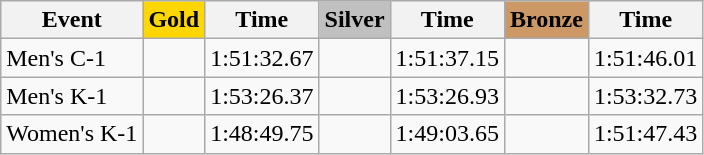<table class="wikitable">
<tr>
<th>Event</th>
<td align=center bgcolor="gold"><strong>Gold</strong></td>
<th>Time</th>
<td align=center bgcolor="silver"><strong>Silver</strong></td>
<th>Time</th>
<td align=center bgcolor="CC9966"><strong>Bronze</strong></td>
<th>Time</th>
</tr>
<tr>
<td>Men's C-1</td>
<td></td>
<td>1:51:32.67</td>
<td></td>
<td>1:51:37.15</td>
<td></td>
<td>1:51:46.01</td>
</tr>
<tr>
<td>Men's K-1</td>
<td></td>
<td>1:53:26.37</td>
<td></td>
<td>1:53:26.93</td>
<td></td>
<td>1:53:32.73</td>
</tr>
<tr>
<td>Women's K-1</td>
<td></td>
<td>1:48:49.75</td>
<td></td>
<td>1:49:03.65</td>
<td></td>
<td>1:51:47.43</td>
</tr>
</table>
